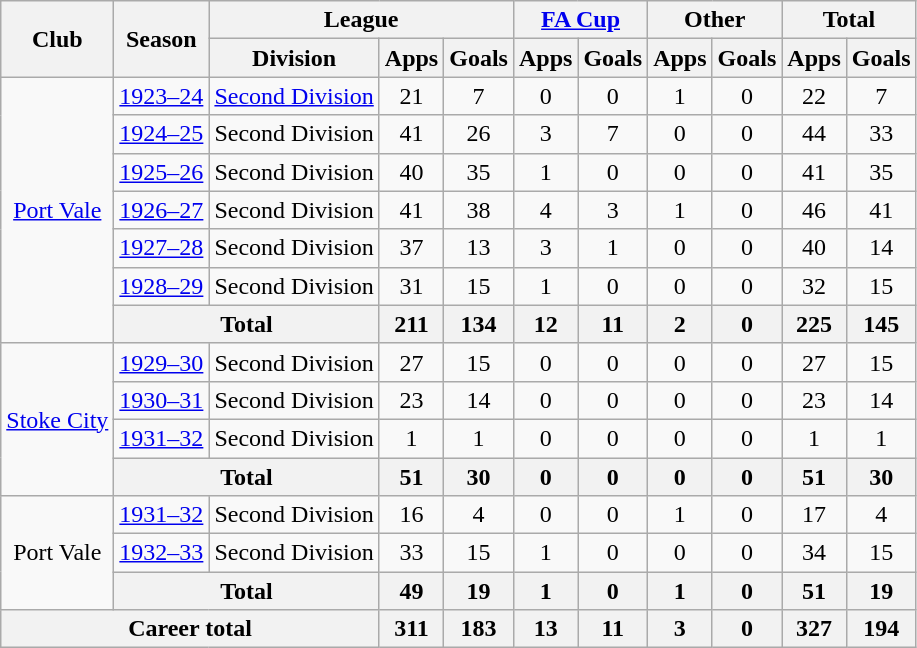<table class="wikitable" style="text-align:center">
<tr>
<th rowspan="2">Club</th>
<th rowspan="2">Season</th>
<th colspan="3">League</th>
<th colspan="2"><a href='#'>FA Cup</a></th>
<th colspan="2">Other</th>
<th colspan="2">Total</th>
</tr>
<tr>
<th>Division</th>
<th>Apps</th>
<th>Goals</th>
<th>Apps</th>
<th>Goals</th>
<th>Apps</th>
<th>Goals</th>
<th>Apps</th>
<th>Goals</th>
</tr>
<tr>
<td rowspan="7"><a href='#'>Port Vale</a></td>
<td><a href='#'>1923–24</a></td>
<td><a href='#'>Second Division</a></td>
<td>21</td>
<td>7</td>
<td>0</td>
<td>0</td>
<td>1</td>
<td>0</td>
<td>22</td>
<td>7</td>
</tr>
<tr>
<td><a href='#'>1924–25</a></td>
<td>Second Division</td>
<td>41</td>
<td>26</td>
<td>3</td>
<td>7</td>
<td>0</td>
<td>0</td>
<td>44</td>
<td>33</td>
</tr>
<tr>
<td><a href='#'>1925–26</a></td>
<td>Second Division</td>
<td>40</td>
<td>35</td>
<td>1</td>
<td>0</td>
<td>0</td>
<td>0</td>
<td>41</td>
<td>35</td>
</tr>
<tr>
<td><a href='#'>1926–27</a></td>
<td>Second Division</td>
<td>41</td>
<td>38</td>
<td>4</td>
<td>3</td>
<td>1</td>
<td>0</td>
<td>46</td>
<td>41</td>
</tr>
<tr>
<td><a href='#'>1927–28</a></td>
<td>Second Division</td>
<td>37</td>
<td>13</td>
<td>3</td>
<td>1</td>
<td>0</td>
<td>0</td>
<td>40</td>
<td>14</td>
</tr>
<tr>
<td><a href='#'>1928–29</a></td>
<td>Second Division</td>
<td>31</td>
<td>15</td>
<td>1</td>
<td>0</td>
<td>0</td>
<td>0</td>
<td>32</td>
<td>15</td>
</tr>
<tr>
<th colspan="2">Total</th>
<th>211</th>
<th>134</th>
<th>12</th>
<th>11</th>
<th>2</th>
<th>0</th>
<th>225</th>
<th>145</th>
</tr>
<tr>
<td rowspan="4"><a href='#'>Stoke City</a></td>
<td><a href='#'>1929–30</a></td>
<td>Second Division</td>
<td>27</td>
<td>15</td>
<td>0</td>
<td>0</td>
<td>0</td>
<td>0</td>
<td>27</td>
<td>15</td>
</tr>
<tr>
<td><a href='#'>1930–31</a></td>
<td>Second Division</td>
<td>23</td>
<td>14</td>
<td>0</td>
<td>0</td>
<td>0</td>
<td>0</td>
<td>23</td>
<td>14</td>
</tr>
<tr>
<td><a href='#'>1931–32</a></td>
<td>Second Division</td>
<td>1</td>
<td>1</td>
<td>0</td>
<td>0</td>
<td>0</td>
<td>0</td>
<td>1</td>
<td>1</td>
</tr>
<tr>
<th colspan="2">Total</th>
<th>51</th>
<th>30</th>
<th>0</th>
<th>0</th>
<th>0</th>
<th>0</th>
<th>51</th>
<th>30</th>
</tr>
<tr>
<td rowspan="3">Port Vale</td>
<td><a href='#'>1931–32</a></td>
<td>Second Division</td>
<td>16</td>
<td>4</td>
<td>0</td>
<td>0</td>
<td>1</td>
<td>0</td>
<td>17</td>
<td>4</td>
</tr>
<tr>
<td><a href='#'>1932–33</a></td>
<td>Second Division</td>
<td>33</td>
<td>15</td>
<td>1</td>
<td>0</td>
<td>0</td>
<td>0</td>
<td>34</td>
<td>15</td>
</tr>
<tr>
<th colspan="2">Total</th>
<th>49</th>
<th>19</th>
<th>1</th>
<th>0</th>
<th>1</th>
<th>0</th>
<th>51</th>
<th>19</th>
</tr>
<tr>
<th colspan="3">Career total</th>
<th>311</th>
<th>183</th>
<th>13</th>
<th>11</th>
<th>3</th>
<th>0</th>
<th>327</th>
<th>194</th>
</tr>
</table>
